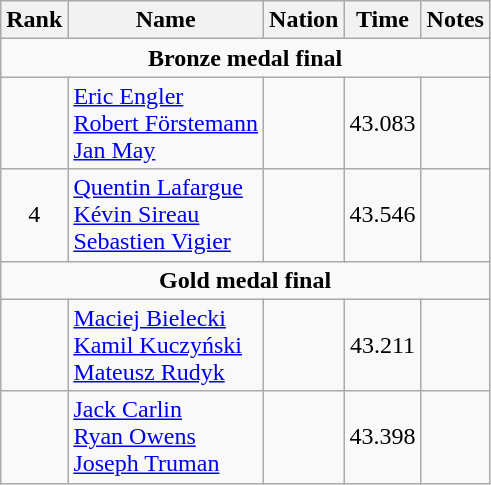<table class="wikitable" style="text-align:center">
<tr>
<th>Rank</th>
<th>Name</th>
<th>Nation</th>
<th>Time</th>
<th>Notes</th>
</tr>
<tr>
<td colspan=5><strong>Bronze medal final</strong></td>
</tr>
<tr>
<td></td>
<td align=left><a href='#'>Eric Engler</a><br><a href='#'>Robert Förstemann</a><br><a href='#'>Jan May</a></td>
<td align=left></td>
<td>43.083</td>
<td></td>
</tr>
<tr>
<td>4</td>
<td align=left><a href='#'>Quentin Lafargue</a><br><a href='#'>Kévin Sireau</a><br><a href='#'>Sebastien Vigier</a></td>
<td align=left></td>
<td>43.546</td>
<td></td>
</tr>
<tr>
<td colspan=5><strong>Gold medal final</strong></td>
</tr>
<tr>
<td></td>
<td align=left><a href='#'>Maciej Bielecki</a><br><a href='#'>Kamil Kuczyński</a><br><a href='#'>Mateusz Rudyk</a></td>
<td align=left></td>
<td>43.211</td>
<td></td>
</tr>
<tr>
<td></td>
<td align=left><a href='#'>Jack Carlin</a><br><a href='#'>Ryan Owens</a><br><a href='#'>Joseph Truman</a></td>
<td align=left></td>
<td>43.398</td>
<td></td>
</tr>
</table>
